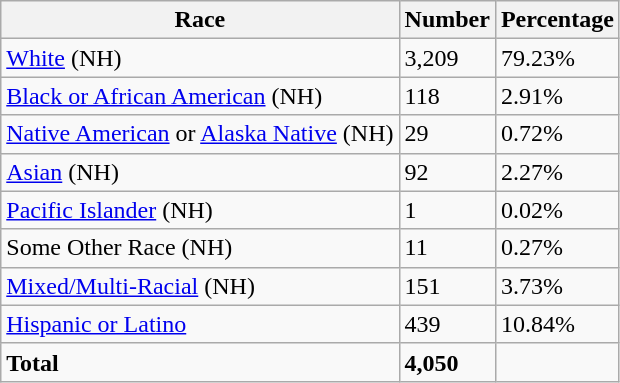<table class="wikitable">
<tr>
<th>Race</th>
<th>Number</th>
<th>Percentage</th>
</tr>
<tr>
<td><a href='#'>White</a> (NH)</td>
<td>3,209</td>
<td>79.23%</td>
</tr>
<tr>
<td><a href='#'>Black or African American</a> (NH)</td>
<td>118</td>
<td>2.91%</td>
</tr>
<tr>
<td><a href='#'>Native American</a> or <a href='#'>Alaska Native</a> (NH)</td>
<td>29</td>
<td>0.72%</td>
</tr>
<tr>
<td><a href='#'>Asian</a> (NH)</td>
<td>92</td>
<td>2.27%</td>
</tr>
<tr>
<td><a href='#'>Pacific Islander</a> (NH)</td>
<td>1</td>
<td>0.02%</td>
</tr>
<tr>
<td>Some Other Race (NH)</td>
<td>11</td>
<td>0.27%</td>
</tr>
<tr>
<td><a href='#'>Mixed/Multi-Racial</a> (NH)</td>
<td>151</td>
<td>3.73%</td>
</tr>
<tr>
<td><a href='#'>Hispanic or Latino</a></td>
<td>439</td>
<td>10.84%</td>
</tr>
<tr>
<td><strong>Total</strong></td>
<td><strong>4,050</strong></td>
<td></td>
</tr>
</table>
